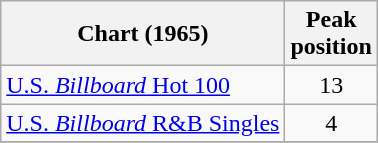<table class="wikitable">
<tr>
<th align="left">Chart (1965)</th>
<th align="center">Peak<br>position</th>
</tr>
<tr>
<td align="left"><a href='#'>U.S. <em>Billboard</em> Hot 100</a></td>
<td align="center">13</td>
</tr>
<tr>
<td align="left"><a href='#'>U.S. <em>Billboard</em> R&B Singles</a></td>
<td align="center">4</td>
</tr>
<tr>
</tr>
</table>
